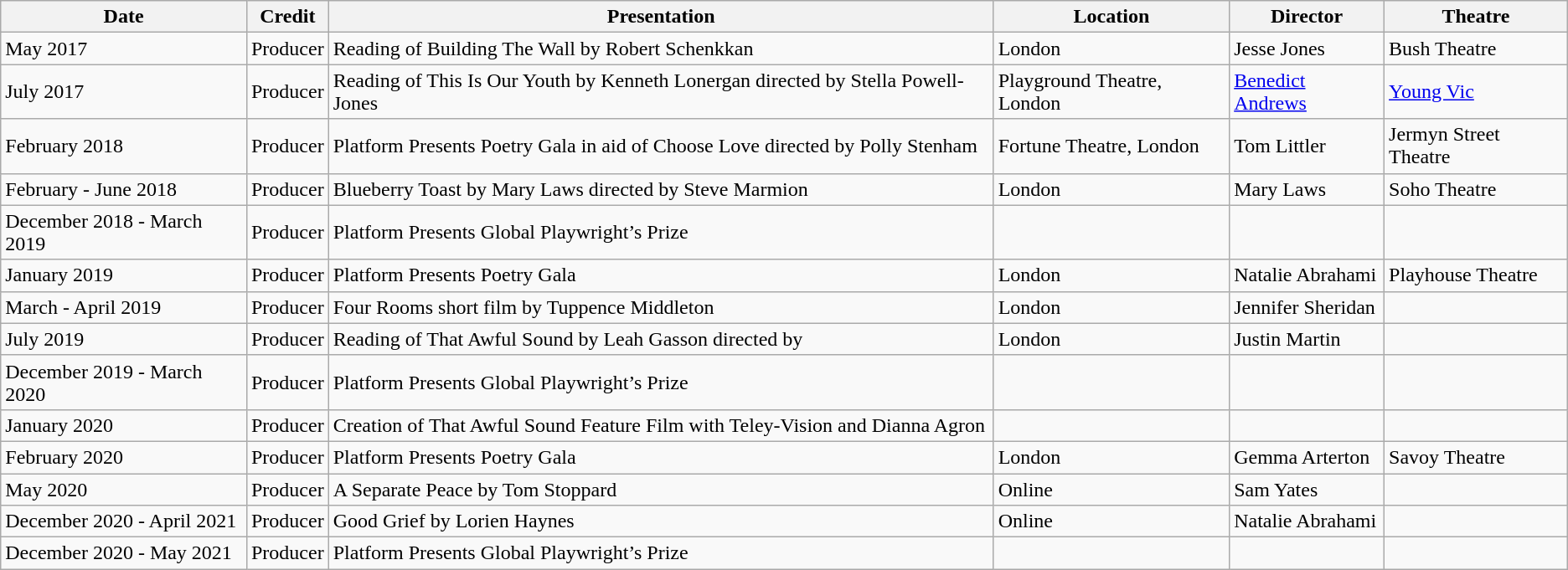<table class="wikitable unsortable">
<tr>
<th>Date</th>
<th>Credit</th>
<th>Presentation</th>
<th>Location</th>
<th>Director</th>
<th>Theatre</th>
</tr>
<tr>
<td>May 2017</td>
<td>Producer</td>
<td>Reading of Building The Wall by Robert Schenkkan</td>
<td>London</td>
<td>Jesse Jones</td>
<td>Bush  Theatre</td>
</tr>
<tr>
<td>July 2017</td>
<td>Producer</td>
<td>Reading of This Is Our Youth by Kenneth Lonergan directed by Stella Powell-Jones</td>
<td>Playground Theatre, London</td>
<td><a href='#'>Benedict Andrews</a></td>
<td><a href='#'>Young Vic</a></td>
</tr>
<tr>
<td>February  2018</td>
<td>Producer</td>
<td>Platform Presents Poetry Gala in aid of Choose Love directed by Polly Stenham</td>
<td>Fortune Theatre, London</td>
<td>Tom Littler</td>
<td>Jermyn Street Theatre</td>
</tr>
<tr>
<td>February - June 2018</td>
<td>Producer</td>
<td>Blueberry Toast by Mary Laws directed by Steve Marmion</td>
<td>London</td>
<td>Mary Laws</td>
<td>Soho Theatre</td>
</tr>
<tr>
<td>December 2018 - March 2019</td>
<td>Producer</td>
<td>Platform Presents Global Playwright’s Prize</td>
<td></td>
<td></td>
<td></td>
</tr>
<tr>
<td>January 2019</td>
<td>Producer</td>
<td>Platform Presents Poetry Gala</td>
<td>London</td>
<td>Natalie Abrahami</td>
<td>Playhouse Theatre</td>
</tr>
<tr>
<td>March - April 2019</td>
<td>Producer</td>
<td>Four Rooms short film by Tuppence Middleton</td>
<td>London</td>
<td>Jennifer Sheridan</td>
<td></td>
</tr>
<tr>
<td>July 2019</td>
<td>Producer</td>
<td>Reading of That Awful Sound by Leah Gasson directed by</td>
<td>London</td>
<td>Justin Martin</td>
<td></td>
</tr>
<tr>
<td>December 2019 - March 2020</td>
<td>Producer</td>
<td>Platform Presents Global Playwright’s Prize</td>
<td></td>
<td></td>
<td></td>
</tr>
<tr>
<td>January 2020</td>
<td>Producer</td>
<td>Creation of That Awful Sound Feature Film with Teley-Vision and Dianna Agron</td>
<td></td>
<td></td>
<td></td>
</tr>
<tr>
<td>February  2020</td>
<td>Producer</td>
<td>Platform  Presents Poetry Gala</td>
<td>London</td>
<td>Gemma Arterton</td>
<td>Savoy Theatre</td>
</tr>
<tr>
<td>May  2020</td>
<td>Producer</td>
<td>A Separate Peace by Tom Stoppard</td>
<td>Online</td>
<td>Sam Yates</td>
<td></td>
</tr>
<tr>
<td>December 2020 - April 2021</td>
<td>Producer</td>
<td>Good Grief by Lorien Haynes</td>
<td>Online</td>
<td>Natalie Abrahami</td>
<td></td>
</tr>
<tr>
<td>December 2020 - May 2021</td>
<td>Producer</td>
<td>Platform Presents Global Playwright’s Prize</td>
<td></td>
<td></td>
<td></td>
</tr>
</table>
